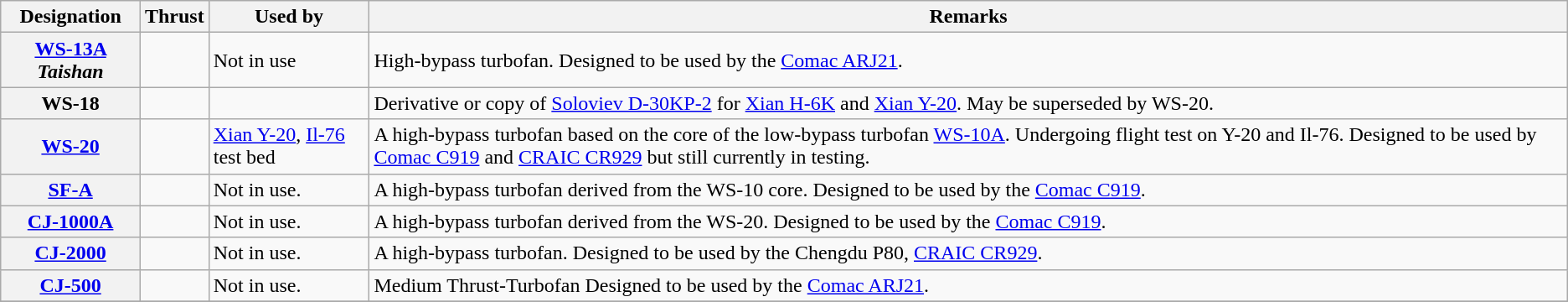<table class="wikitable">
<tr>
<th>Designation</th>
<th>Thrust</th>
<th>Used by</th>
<th>Remarks</th>
</tr>
<tr>
<th scope="row"><a href='#'>WS-13A</a> <em>Taishan</em></th>
<td></td>
<td>Not in use</td>
<td>High-bypass turbofan. Designed to be used by the <a href='#'>Comac ARJ21</a>.</td>
</tr>
<tr>
<th scope="row">WS-18</th>
<td></td>
<td></td>
<td>Derivative or copy of <a href='#'>Soloviev D-30KP-2</a> for <a href='#'>Xian H-6K</a> and <a href='#'>Xian Y-20</a>. May be superseded by WS-20.</td>
</tr>
<tr>
<th scope="row"><a href='#'>WS-20</a></th>
<td></td>
<td><a href='#'>Xian Y-20</a>, <a href='#'>Il-76</a> test bed</td>
<td>A high-bypass turbofan based on the core of the low-bypass turbofan <a href='#'>WS-10A</a>. Undergoing flight test on Y-20 and Il-76. Designed to be used by <a href='#'>Comac C919</a> and <a href='#'>CRAIC CR929</a> but still currently in testing.</td>
</tr>
<tr>
<th scope="row"><a href='#'>SF-A</a></th>
<td></td>
<td>Not in use.</td>
<td>A high-bypass turbofan derived from the WS-10 core. Designed to be used by the <a href='#'>Comac C919</a>.</td>
</tr>
<tr>
<th scope="row"><a href='#'>CJ-1000A</a></th>
<td></td>
<td>Not in use.</td>
<td>A high-bypass turbofan derived from the WS-20. Designed to be used by the <a href='#'>Comac C919</a>.</td>
</tr>
<tr>
<th scope="row"><a href='#'>CJ-2000</a></th>
<td></td>
<td>Not in use.</td>
<td>A high-bypass turbofan. Designed to be used by the Chengdu P80, <a href='#'>CRAIC CR929</a>.</td>
</tr>
<tr>
<th scope="row"><a href='#'>CJ-500</a></th>
<td></td>
<td>Not in use.</td>
<td>Medium Thrust-Turbofan Designed to be used by the <a href='#'>Comac ARJ21</a>.</td>
</tr>
<tr>
</tr>
</table>
